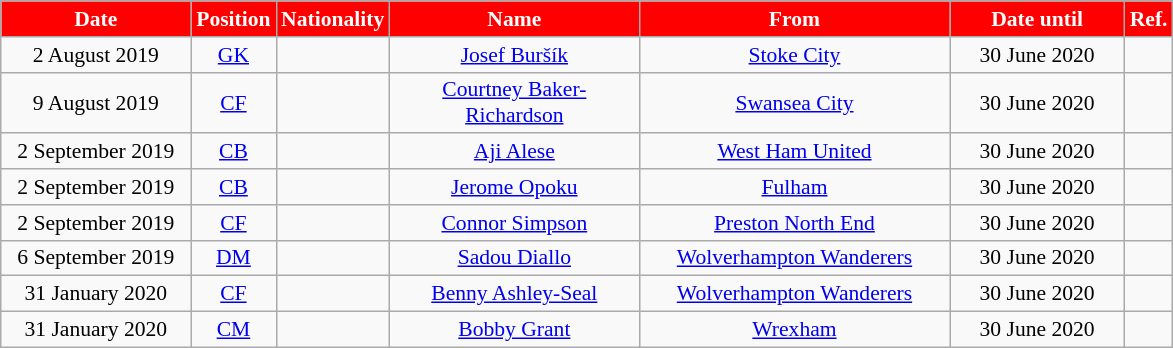<table class="wikitable"  style="text-align:center; font-size:90%; ">
<tr>
<th style="background:#ff0000; color:#FFFFFF; width:120px;">Date</th>
<th style="background:#ff0000; color:#FFFFFF; width:50px;">Position</th>
<th style="background:#ff0000; color:#FFFFFF; width:50px;">Nationality</th>
<th style="background:#ff0000; color:#FFFFFF; width:160px;">Name</th>
<th style="background:#ff0000; color:#FFFFFF; width:200px;">From</th>
<th style="background:#ff0000; color:#FFFFFF; width:110px;">Date until</th>
<th style="background:#ff0000; color:#FFFFFF; width:25px;">Ref.</th>
</tr>
<tr>
<td>2 August 2019</td>
<td><a href='#'>GK</a></td>
<td></td>
<td><a href='#'>Josef Buršík</a></td>
<td> <a href='#'>Stoke City</a></td>
<td>30 June 2020</td>
<td></td>
</tr>
<tr>
<td>9 August 2019</td>
<td><a href='#'>CF</a></td>
<td></td>
<td><a href='#'>Courtney Baker-Richardson</a></td>
<td> <a href='#'>Swansea City</a></td>
<td>30 June 2020</td>
<td></td>
</tr>
<tr>
<td>2 September 2019</td>
<td><a href='#'>CB</a></td>
<td></td>
<td><a href='#'>Aji Alese</a></td>
<td> <a href='#'>West Ham United</a></td>
<td>30 June 2020</td>
<td></td>
</tr>
<tr>
<td>2 September 2019</td>
<td><a href='#'>CB</a></td>
<td></td>
<td><a href='#'>Jerome Opoku</a></td>
<td> <a href='#'>Fulham</a></td>
<td>30 June 2020</td>
<td></td>
</tr>
<tr>
<td>2 September 2019</td>
<td><a href='#'>CF</a></td>
<td></td>
<td><a href='#'>Connor Simpson</a></td>
<td> <a href='#'>Preston North End</a></td>
<td>30 June 2020</td>
<td></td>
</tr>
<tr>
<td>6 September 2019</td>
<td><a href='#'>DM</a></td>
<td></td>
<td><a href='#'>Sadou Diallo</a></td>
<td> <a href='#'>Wolverhampton Wanderers</a></td>
<td>30 June 2020</td>
<td></td>
</tr>
<tr>
<td>31 January 2020</td>
<td><a href='#'>CF</a></td>
<td></td>
<td><a href='#'>Benny Ashley-Seal</a></td>
<td> <a href='#'>Wolverhampton Wanderers</a></td>
<td>30 June 2020</td>
<td></td>
</tr>
<tr>
<td>31 January 2020</td>
<td><a href='#'>CM</a></td>
<td></td>
<td><a href='#'>Bobby Grant</a></td>
<td> <a href='#'>Wrexham</a></td>
<td>30 June 2020</td>
<td></td>
</tr>
</table>
